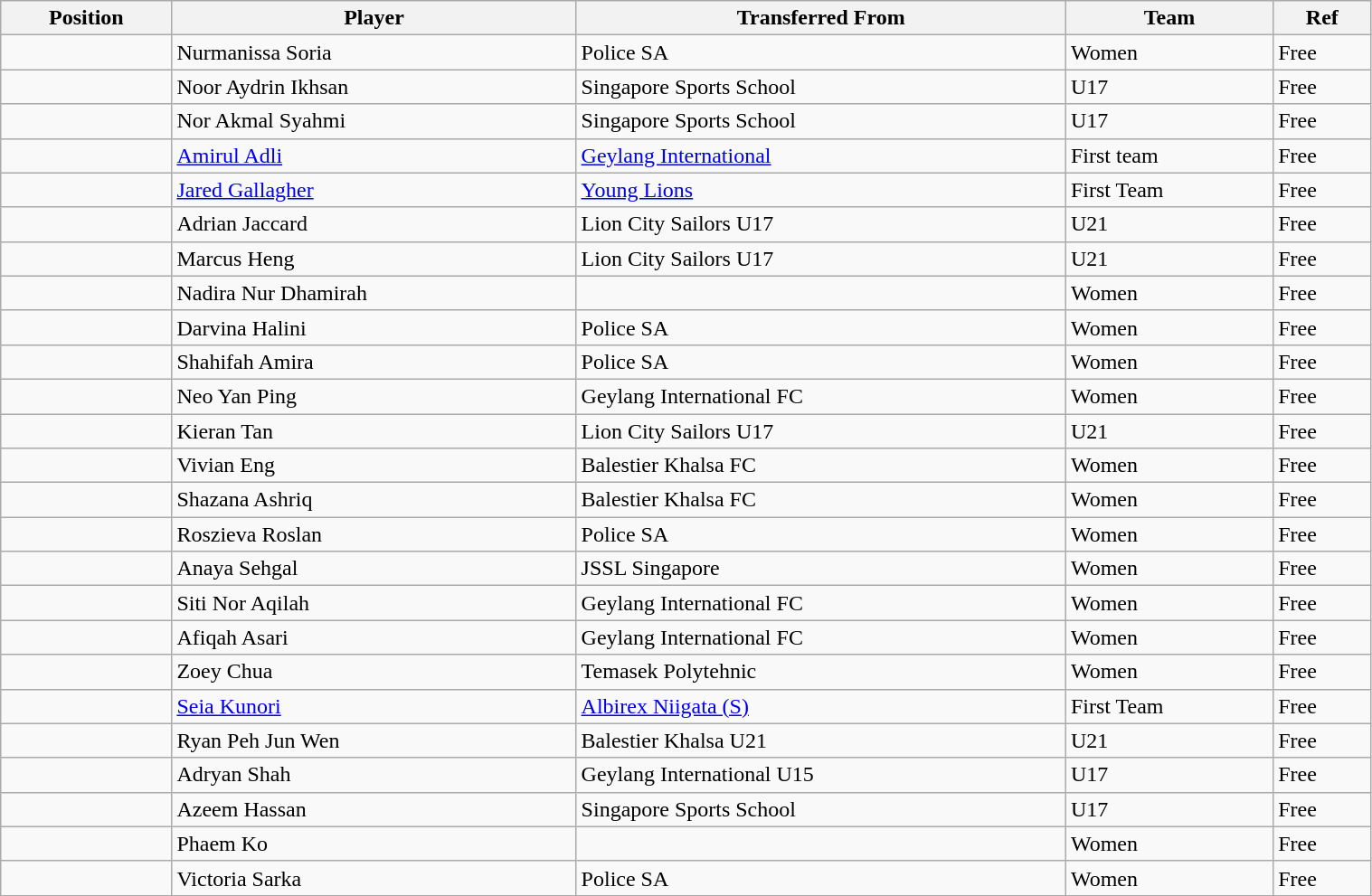<table class="wikitable sortable" style="width:80%; text-align:center; font-size:100%; text-align:left;">
<tr>
<th><strong>Position</strong></th>
<th><strong>Player</strong></th>
<th><strong>Transferred From</strong></th>
<th><strong>Team</strong></th>
<th><strong>Ref</strong></th>
</tr>
<tr>
<td></td>
<td> Nurmanissa Soria</td>
<td> Police SA</td>
<td>Women</td>
<td>Free</td>
</tr>
<tr>
<td></td>
<td> Noor Aydrin Ikhsan</td>
<td> Singapore Sports School</td>
<td>U17</td>
<td>Free</td>
</tr>
<tr>
<td></td>
<td> Nor Akmal Syahmi</td>
<td> Singapore Sports School</td>
<td>U17</td>
<td>Free</td>
</tr>
<tr>
<td></td>
<td> <a href='#'>Amirul Adli</a></td>
<td> <a href='#'>Geylang International</a></td>
<td>First team</td>
<td>Free </td>
</tr>
<tr>
<td></td>
<td> <a href='#'>Jared Gallagher</a></td>
<td> <a href='#'>Young Lions</a></td>
<td>First Team</td>
<td>Free </td>
</tr>
<tr>
<td></td>
<td> Adrian Jaccard</td>
<td> Lion City Sailors U17</td>
<td>U21</td>
<td>Free</td>
</tr>
<tr>
<td></td>
<td> Marcus Heng</td>
<td> Lion City Sailors U17</td>
<td>U21</td>
<td>Free</td>
</tr>
<tr>
<td></td>
<td> Nadira Nur Dhamirah</td>
<td></td>
<td>Women</td>
<td>Free</td>
</tr>
<tr>
<td></td>
<td> Darvina Halini</td>
<td> Police SA</td>
<td>Women</td>
<td>Free</td>
</tr>
<tr>
<td></td>
<td> Shahifah Amira</td>
<td> Police SA</td>
<td>Women</td>
<td>Free</td>
</tr>
<tr>
<td></td>
<td> Neo Yan Ping</td>
<td> Geylang International FC</td>
<td>Women</td>
<td>Free</td>
</tr>
<tr>
<td></td>
<td> Kieran Tan</td>
<td> Lion City Sailors U17</td>
<td>U21</td>
<td>Free</td>
</tr>
<tr>
<td></td>
<td> Vivian Eng</td>
<td> Balestier Khalsa FC</td>
<td>Women</td>
<td>Free</td>
</tr>
<tr>
<td></td>
<td> Shazana Ashriq</td>
<td> Balestier Khalsa FC</td>
<td>Women</td>
<td>Free</td>
</tr>
<tr>
<td></td>
<td> Roszieva Roslan</td>
<td> Police SA</td>
<td>Women</td>
<td>Free</td>
</tr>
<tr>
<td></td>
<td> Anaya Sehgal</td>
<td> JSSL Singapore</td>
<td>Women</td>
<td>Free</td>
</tr>
<tr>
<td></td>
<td> Siti Nor Aqilah</td>
<td> Geylang International FC</td>
<td>Women</td>
<td>Free</td>
</tr>
<tr>
<td></td>
<td> Afiqah Asari</td>
<td> Geylang International FC</td>
<td>Women</td>
<td>Free</td>
</tr>
<tr>
<td></td>
<td> Zoey Chua</td>
<td> Temasek Polytehnic</td>
<td>Women</td>
<td>Free</td>
</tr>
<tr>
<td></td>
<td> <a href='#'>Seia Kunori</a></td>
<td> <a href='#'>Albirex Niigata (S)</a></td>
<td>First Team</td>
<td>Free </td>
</tr>
<tr>
<td></td>
<td> Ryan Peh Jun Wen</td>
<td> Balestier Khalsa U21</td>
<td>U21</td>
<td>Free</td>
</tr>
<tr>
<td></td>
<td> Adryan Shah</td>
<td> Geylang International U15</td>
<td>U17</td>
<td>Free</td>
</tr>
<tr>
<td></td>
<td> Azeem Hassan</td>
<td> Singapore Sports School</td>
<td>U17</td>
<td>Free</td>
</tr>
<tr>
<td></td>
<td> Phaem Ko</td>
<td></td>
<td>Women</td>
<td>Free</td>
</tr>
<tr>
<td></td>
<td> Victoria Sarka</td>
<td> Police SA</td>
<td>Women</td>
<td>Free</td>
</tr>
<tr>
</tr>
</table>
